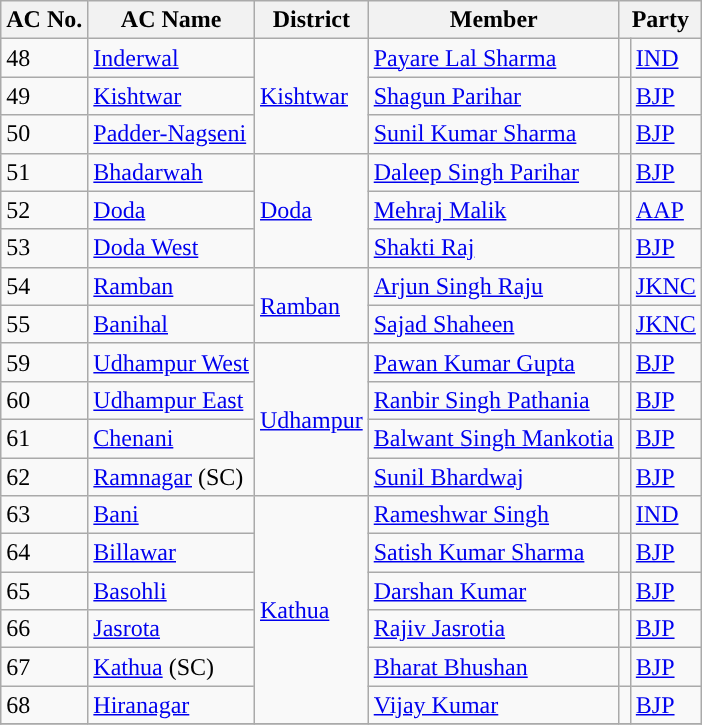<table class="wikitable">
<tr>
<th>AC No.</th>
<th>AC Name</th>
<th>District</th>
<th>Member</th>
<th colspan="2">Party</th>
</tr>
<tr>
<td>48</td>
<td><a href='#'>Inderwal</a></td>
<td rowspan="3"><a href='#'>Kishtwar</a></td>
<td><a href='#'>Payare Lal Sharma</a></td>
<td style="background-color: "></td>
<td><a href='#'>IND</a></td>
</tr>
<tr>
<td>49</td>
<td><a href='#'>Kishtwar</a></td>
<td><a href='#'>Shagun Parihar</a></td>
<td style="background-color: "></td>
<td><a href='#'>BJP</a></td>
</tr>
<tr>
<td>50</td>
<td><a href='#'>Padder-Nagseni</a></td>
<td><a href='#'>Sunil Kumar Sharma</a></td>
<td style="background-color: "></td>
<td><a href='#'>BJP</a></td>
</tr>
<tr>
<td>51</td>
<td><a href='#'>Bhadarwah</a></td>
<td rowspan="3"><a href='#'>Doda</a></td>
<td><a href='#'>Daleep Singh Parihar</a></td>
<td style="background-color: "></td>
<td><a href='#'>BJP</a></td>
</tr>
<tr>
<td>52</td>
<td><a href='#'>Doda</a></td>
<td><a href='#'>Mehraj Malik</a></td>
<td style="background-color: "></td>
<td><a href='#'>AAP</a></td>
</tr>
<tr>
<td>53</td>
<td><a href='#'>Doda West</a></td>
<td><a href='#'>Shakti Raj</a></td>
<td style="background-color: "></td>
<td><a href='#'>BJP</a></td>
</tr>
<tr>
<td>54</td>
<td><a href='#'>Ramban</a></td>
<td rowspan="2"><a href='#'>Ramban</a></td>
<td><a href='#'>Arjun Singh Raju</a></td>
<td style="background-color: "></td>
<td><a href='#'>JKNC</a></td>
</tr>
<tr>
<td>55</td>
<td><a href='#'>Banihal</a></td>
<td><a href='#'>Sajad Shaheen</a></td>
<td style="background-color: "></td>
<td><a href='#'>JKNC</a></td>
</tr>
<tr>
<td>59</td>
<td><a href='#'>Udhampur West</a></td>
<td rowspan="4"><a href='#'>Udhampur</a></td>
<td><a href='#'>Pawan Kumar Gupta</a></td>
<td style="background-color: "></td>
<td><a href='#'>BJP</a></td>
</tr>
<tr>
<td>60</td>
<td><a href='#'>Udhampur East</a></td>
<td><a href='#'>Ranbir Singh Pathania</a></td>
<td style="background-color: "></td>
<td><a href='#'>BJP</a></td>
</tr>
<tr>
<td>61</td>
<td><a href='#'>Chenani</a></td>
<td><a href='#'>Balwant Singh Mankotia</a></td>
<td style="background-color: "></td>
<td><a href='#'>BJP</a></td>
</tr>
<tr>
<td>62</td>
<td><a href='#'>Ramnagar</a> (SC)</td>
<td><a href='#'>Sunil Bhardwaj</a></td>
<td style="background-color: "></td>
<td><a href='#'>BJP</a></td>
</tr>
<tr>
<td>63</td>
<td><a href='#'>Bani</a></td>
<td rowspan="6"><a href='#'>Kathua</a></td>
<td><a href='#'>Rameshwar Singh</a></td>
<td style="background-color:"></td>
<td><a href='#'>IND</a></td>
</tr>
<tr>
<td>64</td>
<td><a href='#'>Billawar</a></td>
<td><a href='#'>Satish Kumar Sharma</a></td>
<td></td>
<td><a href='#'>BJP</a></td>
</tr>
<tr>
<td>65</td>
<td><a href='#'>Basohli</a></td>
<td><a href='#'>Darshan Kumar</a></td>
<td></td>
<td><a href='#'>BJP</a></td>
</tr>
<tr>
<td>66</td>
<td><a href='#'>Jasrota</a></td>
<td><a href='#'>Rajiv Jasrotia</a></td>
<td></td>
<td><a href='#'>BJP</a></td>
</tr>
<tr>
<td>67</td>
<td><a href='#'>Kathua</a> (SC)</td>
<td><a href='#'>Bharat Bhushan</a></td>
<td></td>
<td><a href='#'>BJP</a></td>
</tr>
<tr>
<td>68</td>
<td><a href='#'>Hiranagar</a></td>
<td><a href='#'>Vijay Kumar</a></td>
<td></td>
<td><a href='#'>BJP</a></td>
</tr>
<tr>
</tr>
</table>
